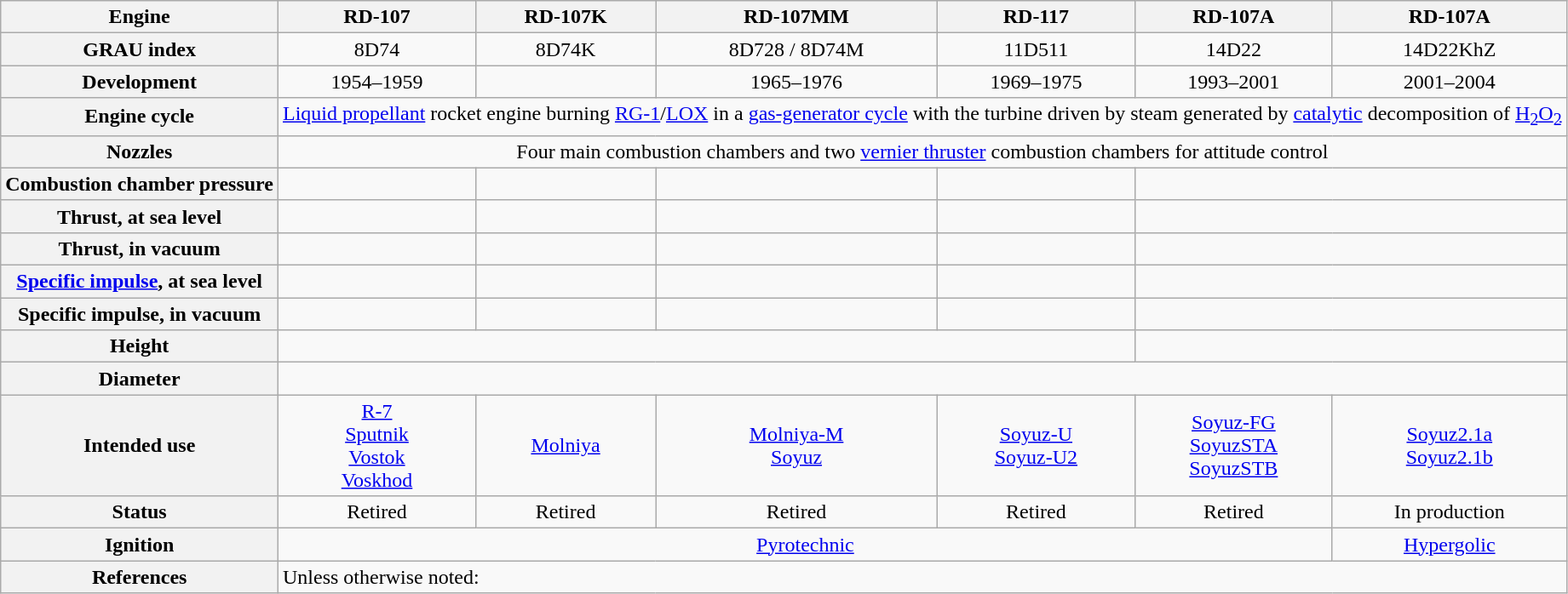<table class="wikitable sticky-header" style="text-align:center">
<tr>
<th>Engine</th>
<th>RD-107</th>
<th>RD-107K</th>
<th>RD-107MM</th>
<th>RD-117</th>
<th>RD-107A</th>
<th>RD-107A</th>
</tr>
<tr>
<th>GRAU index</th>
<td>8D74</td>
<td>8D74K</td>
<td>8D728 / 8D74M</td>
<td>11D511</td>
<td>14D22</td>
<td>14D22KhZ</td>
</tr>
<tr>
<th>Development</th>
<td>1954–1959</td>
<td></td>
<td>1965–1976</td>
<td>1969–1975</td>
<td>1993–2001</td>
<td>2001–2004</td>
</tr>
<tr>
<th>Engine cycle</th>
<td colspan="6"><a href='#'>Liquid propellant</a> rocket engine burning <a href='#'>RG-1</a>/<a href='#'>LOX</a> in a <a href='#'>gas-generator cycle</a> with the turbine driven by steam generated by <a href='#'>catalytic</a> decomposition of <a href='#'>H<sub>2</sub>O<sub>2</sub></a></td>
</tr>
<tr>
<th>Nozzles</th>
<td colspan="6">Four main combustion chambers and two <a href='#'>vernier thruster</a> combustion chambers for attitude control</td>
</tr>
<tr>
<th>Combustion chamber pressure</th>
<td></td>
<td></td>
<td></td>
<td></td>
<td colspan="2"></td>
</tr>
<tr>
<th>Thrust, at sea level</th>
<td></td>
<td></td>
<td></td>
<td></td>
<td colspan="2"></td>
</tr>
<tr>
<th>Thrust, in vacuum</th>
<td></td>
<td></td>
<td></td>
<td></td>
<td colspan="2"></td>
</tr>
<tr>
<th><a href='#'>Specific impulse</a>, at sea level</th>
<td></td>
<td></td>
<td></td>
<td></td>
<td colspan="2"></td>
</tr>
<tr>
<th>Specific impulse, in vacuum</th>
<td></td>
<td></td>
<td></td>
<td></td>
<td colspan="2"></td>
</tr>
<tr>
<th>Height</th>
<td colspan="4"></td>
<td colspan="2"></td>
</tr>
<tr>
<th>Diameter</th>
<td colspan="6"></td>
</tr>
<tr>
<th>Intended use</th>
<td><a href='#'>R-7</a><br><a href='#'>Sputnik</a><br><a href='#'>Vostok</a><br><a href='#'>Voskhod</a></td>
<td><a href='#'>Molniya</a></td>
<td><a href='#'>Molniya-M</a><br><a href='#'>Soyuz</a></td>
<td><a href='#'>Soyuz-U</a><br><a href='#'>Soyuz-U2</a></td>
<td><a href='#'>Soyuz-FG</a><br><a href='#'>SoyuzSTA</a><br><a href='#'>SoyuzSTB</a></td>
<td><a href='#'>Soyuz2.1a</a><br><a href='#'>Soyuz2.1b</a></td>
</tr>
<tr>
<th>Status</th>
<td>Retired</td>
<td>Retired</td>
<td>Retired</td>
<td>Retired</td>
<td>Retired</td>
<td>In production</td>
</tr>
<tr>
<th>Ignition</th>
<td colspan="5"><a href='#'>Pyrotechnic</a></td>
<td><a href='#'>Hypergolic</a></td>
</tr>
<tr>
<th>References</th>
<td colspan="6" style="text-align: left;">Unless otherwise noted:</td>
</tr>
</table>
